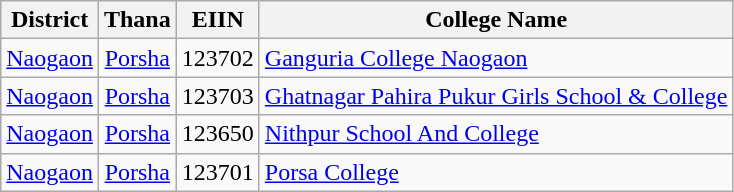<table class="wikitable">
<tr>
<th style="text-align: center;">District</th>
<th style="text-align: center;">Thana</th>
<th style="text-align: center;">EIIN</th>
<th style="text-align: center;">College Name</th>
</tr>
<tr>
<td style="text-align: center;"><a href='#'>Naogaon</a></td>
<td style="text-align: center;"><a href='#'>Porsha</a></td>
<td style="text-align: center;">123702</td>
<td><a href='#'>Ganguria College Naogaon</a></td>
</tr>
<tr>
<td style="text-align: center;"><a href='#'>Naogaon</a></td>
<td style="text-align: center;"><a href='#'>Porsha</a></td>
<td style="text-align: center;">123703</td>
<td><a href='#'>Ghatnagar Pahira Pukur Girls School & College</a></td>
</tr>
<tr>
<td style="text-align: center;"><a href='#'>Naogaon</a></td>
<td style="text-align: center;"><a href='#'>Porsha</a></td>
<td style="text-align: center;">123650</td>
<td><a href='#'>Nithpur School And College</a></td>
</tr>
<tr>
<td style="text-align: center;"><a href='#'>Naogaon</a></td>
<td style="text-align: center;"><a href='#'>Porsha</a></td>
<td style="text-align: center;">123701</td>
<td><a href='#'>Porsa College</a></td>
</tr>
</table>
